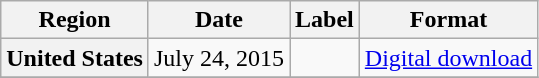<table class="wikitable plainrowheaders">
<tr>
<th scope="col">Region</th>
<th scope="col">Date</th>
<th scope="col">Label</th>
<th scope="col">Format</th>
</tr>
<tr>
<th scope="row">United States</th>
<td>July 24, 2015</td>
<td></td>
<td><a href='#'>Digital download</a></td>
</tr>
<tr>
</tr>
</table>
